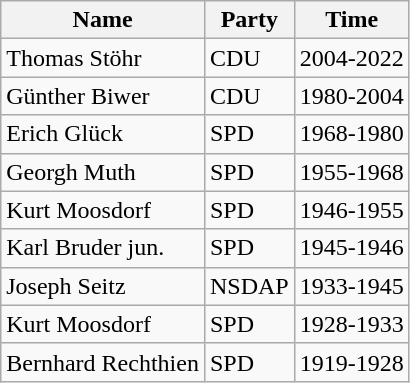<table class="wikitable">
<tr>
<th>Name</th>
<th>Party</th>
<th>Time</th>
</tr>
<tr>
<td>Thomas Stöhr</td>
<td>CDU</td>
<td>2004-2022</td>
</tr>
<tr>
<td>Günther Biwer</td>
<td>CDU</td>
<td>1980-2004</td>
</tr>
<tr>
<td>Erich Glück</td>
<td>SPD</td>
<td>1968-1980</td>
</tr>
<tr>
<td>Georgh Muth</td>
<td>SPD</td>
<td>1955-1968</td>
</tr>
<tr>
<td>Kurt Moosdorf</td>
<td>SPD</td>
<td>1946-1955</td>
</tr>
<tr>
<td>Karl Bruder jun.</td>
<td>SPD</td>
<td>1945-1946</td>
</tr>
<tr>
<td>Joseph Seitz</td>
<td>NSDAP</td>
<td>1933-1945</td>
</tr>
<tr>
<td>Kurt Moosdorf</td>
<td>SPD</td>
<td>1928-1933</td>
</tr>
<tr>
<td>Bernhard Rechthien</td>
<td>SPD</td>
<td>1919-1928</td>
</tr>
</table>
